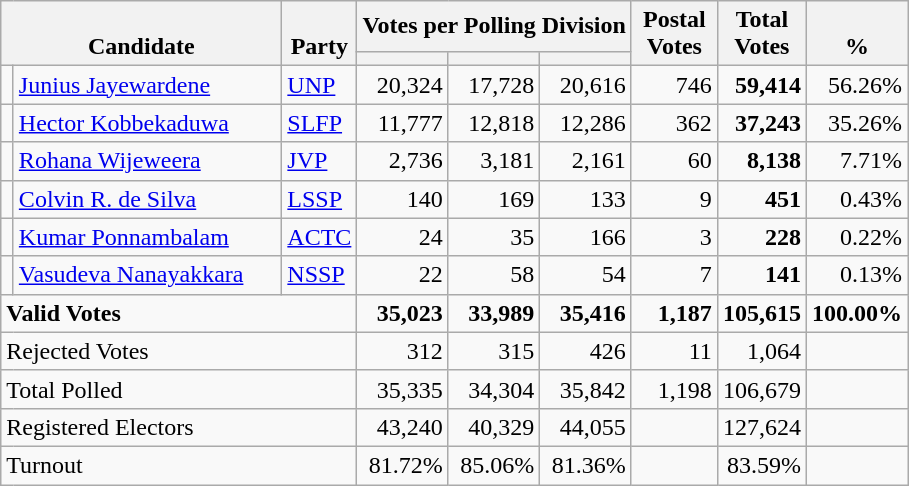<table class="wikitable" border="1" style="text-align:right;">
<tr>
<th align=left valign=bottom rowspan=2 colspan=2 width="180">Candidate</th>
<th align=left valign=bottom rowspan=2 width="40">Party</th>
<th colspan=3>Votes per Polling Division</th>
<th align=center valign=bottom rowspan=2 width="50">Postal<br>Votes</th>
<th align=center valign=bottom rowspan=2 width="50">Total Votes</th>
<th align=center valign=bottom rowspan=2 width="50">%</th>
</tr>
<tr>
<th></th>
<th></th>
<th></th>
</tr>
<tr>
<td bgcolor=></td>
<td align=left><a href='#'>Junius Jayewardene</a></td>
<td align=left><a href='#'>UNP</a></td>
<td>20,324</td>
<td>17,728</td>
<td>20,616</td>
<td>746</td>
<td><strong>59,414</strong></td>
<td>56.26%</td>
</tr>
<tr>
<td bgcolor=></td>
<td align=left><a href='#'>Hector Kobbekaduwa</a></td>
<td align=left><a href='#'>SLFP</a></td>
<td>11,777</td>
<td>12,818</td>
<td>12,286</td>
<td>362</td>
<td><strong>37,243</strong></td>
<td>35.26%</td>
</tr>
<tr>
<td bgcolor=></td>
<td align=left><a href='#'>Rohana Wijeweera</a></td>
<td align=left><a href='#'>JVP</a></td>
<td>2,736</td>
<td>3,181</td>
<td>2,161</td>
<td>60</td>
<td><strong>8,138</strong></td>
<td>7.71%</td>
</tr>
<tr>
<td bgcolor=></td>
<td align=left><a href='#'>Colvin R. de Silva</a></td>
<td align=left><a href='#'>LSSP</a></td>
<td>140</td>
<td>169</td>
<td>133</td>
<td>9</td>
<td><strong>451</strong></td>
<td>0.43%</td>
</tr>
<tr>
<td bgcolor=></td>
<td align=left><a href='#'>Kumar Ponnambalam</a></td>
<td align=left><a href='#'>ACTC</a></td>
<td>24</td>
<td>35</td>
<td>166</td>
<td>3</td>
<td><strong>228</strong></td>
<td>0.22%</td>
</tr>
<tr>
<td bgcolor=></td>
<td align=left><a href='#'>Vasudeva Nanayakkara</a></td>
<td align=left><a href='#'>NSSP</a></td>
<td>22</td>
<td>58</td>
<td>54</td>
<td>7</td>
<td><strong>141</strong></td>
<td>0.13%</td>
</tr>
<tr>
<td align=left colspan=3><strong>Valid Votes</strong></td>
<td><strong>35,023</strong></td>
<td><strong>33,989</strong></td>
<td><strong>35,416</strong></td>
<td><strong>1,187</strong></td>
<td><strong>105,615</strong></td>
<td><strong>100.00%</strong></td>
</tr>
<tr>
<td align=left colspan=3>Rejected Votes</td>
<td>312</td>
<td>315</td>
<td>426</td>
<td>11</td>
<td>1,064</td>
<td></td>
</tr>
<tr>
<td align=left colspan=3>Total Polled</td>
<td>35,335</td>
<td>34,304</td>
<td>35,842</td>
<td>1,198</td>
<td>106,679</td>
<td></td>
</tr>
<tr>
<td align=left colspan=3>Registered Electors</td>
<td>43,240</td>
<td>40,329</td>
<td>44,055</td>
<td></td>
<td>127,624</td>
<td></td>
</tr>
<tr>
<td align=left colspan=3>Turnout</td>
<td>81.72%</td>
<td>85.06%</td>
<td>81.36%</td>
<td></td>
<td>83.59%</td>
<td></td>
</tr>
</table>
